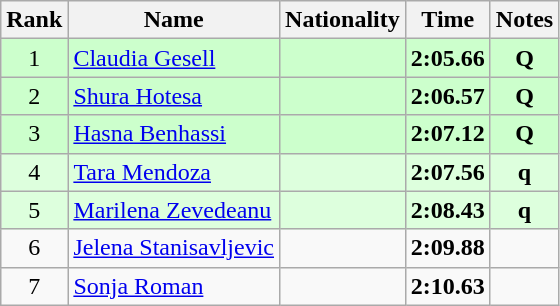<table class="wikitable sortable" style="text-align:center">
<tr>
<th>Rank</th>
<th>Name</th>
<th>Nationality</th>
<th>Time</th>
<th>Notes</th>
</tr>
<tr bgcolor=ccffcc>
<td>1</td>
<td align=left><a href='#'>Claudia Gesell</a></td>
<td align=left></td>
<td><strong>2:05.66</strong></td>
<td><strong>Q</strong></td>
</tr>
<tr bgcolor=ccffcc>
<td>2</td>
<td align=left><a href='#'>Shura Hotesa</a></td>
<td align=left></td>
<td><strong>2:06.57</strong></td>
<td><strong>Q</strong></td>
</tr>
<tr bgcolor=ccffcc>
<td>3</td>
<td align=left><a href='#'>Hasna Benhassi</a></td>
<td align=left></td>
<td><strong>2:07.12</strong></td>
<td><strong>Q</strong></td>
</tr>
<tr bgcolor=ddffdd>
<td>4</td>
<td align=left><a href='#'>Tara Mendoza</a></td>
<td align=left></td>
<td><strong>2:07.56</strong></td>
<td><strong>q</strong></td>
</tr>
<tr bgcolor=ddffdd>
<td>5</td>
<td align=left><a href='#'>Marilena Zevedeanu</a></td>
<td align=left></td>
<td><strong>2:08.43</strong></td>
<td><strong>q</strong></td>
</tr>
<tr>
<td>6</td>
<td align=left><a href='#'>Jelena Stanisavljevic</a></td>
<td align=left></td>
<td><strong>2:09.88</strong></td>
<td></td>
</tr>
<tr>
<td>7</td>
<td align=left><a href='#'>Sonja Roman</a></td>
<td align=left></td>
<td><strong>2:10.63</strong></td>
<td></td>
</tr>
</table>
